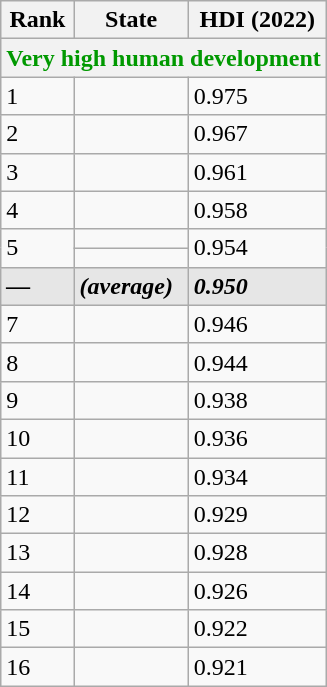<table class="wikitable sortable">
<tr>
<th>Rank</th>
<th>State</th>
<th>HDI (2022)</th>
</tr>
<tr>
<th colspan="3" style="color:#090;"><strong>Very high human development</strong></th>
</tr>
<tr>
<td>1</td>
<td></td>
<td>0.975</td>
</tr>
<tr>
<td>2</td>
<td></td>
<td>0.967</td>
</tr>
<tr>
<td>3</td>
<td></td>
<td>0.961</td>
</tr>
<tr>
<td>4</td>
<td></td>
<td>0.958</td>
</tr>
<tr>
<td rowspan="2">5</td>
<td></td>
<td rowspan="2">0.954</td>
</tr>
<tr>
<td></td>
</tr>
<tr style="background:#e6e6e6">
<td><strong><em>—</em></strong></td>
<td><strong><em> (average)</em></strong></td>
<td><strong><em>0.950</em></strong></td>
</tr>
<tr>
<td>7</td>
<td></td>
<td>0.946</td>
</tr>
<tr>
<td>8</td>
<td></td>
<td>0.944</td>
</tr>
<tr>
<td>9</td>
<td></td>
<td>0.938</td>
</tr>
<tr>
<td>10</td>
<td></td>
<td>0.936</td>
</tr>
<tr>
<td>11</td>
<td></td>
<td>0.934</td>
</tr>
<tr>
<td>12</td>
<td></td>
<td>0.929</td>
</tr>
<tr>
<td>13</td>
<td></td>
<td>0.928</td>
</tr>
<tr>
<td>14</td>
<td></td>
<td>0.926</td>
</tr>
<tr>
<td>15</td>
<td></td>
<td>0.922</td>
</tr>
<tr>
<td>16</td>
<td></td>
<td>0.921</td>
</tr>
</table>
